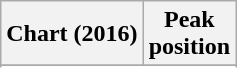<table class="wikitable sortable plainrowheaders" style="text-align:center;">
<tr>
<th>Chart (2016)</th>
<th>Peak <br> position</th>
</tr>
<tr>
</tr>
<tr>
</tr>
</table>
